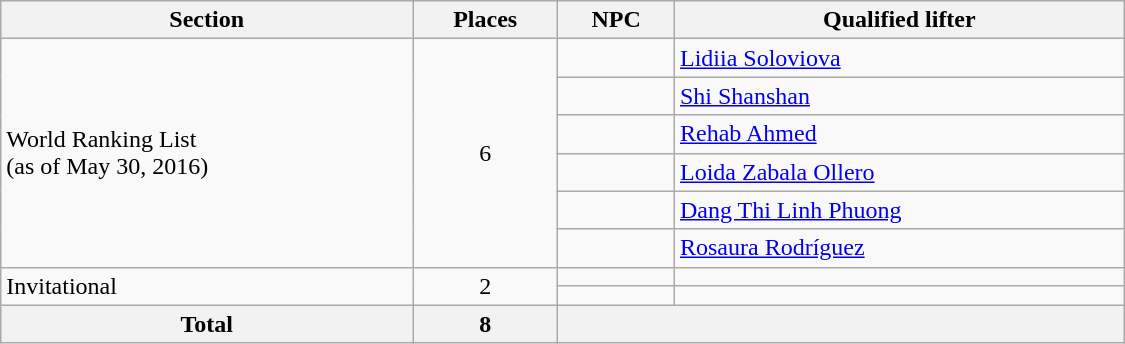<table class="wikitable"  width=750>
<tr>
<th>Section</th>
<th>Places</th>
<th>NPC</th>
<th>Qualified lifter</th>
</tr>
<tr>
<td rowspan=6>World Ranking List<br>(as of May 30, 2016)</td>
<td rowspan=6 align=center>6</td>
<td></td>
<td><a href='#'>Lidiia Soloviova</a></td>
</tr>
<tr>
<td></td>
<td><a href='#'>Shi Shanshan</a></td>
</tr>
<tr>
<td></td>
<td><a href='#'>Rehab Ahmed</a></td>
</tr>
<tr>
<td></td>
<td><a href='#'>Loida Zabala Ollero</a></td>
</tr>
<tr>
<td></td>
<td><a href='#'>Dang Thi Linh Phuong</a></td>
</tr>
<tr>
<td></td>
<td><a href='#'>Rosaura Rodríguez</a></td>
</tr>
<tr>
<td rowspan=2>Invitational</td>
<td rowspan="2" align=center>2</td>
<td></td>
<td></td>
</tr>
<tr>
<td></td>
<td></td>
</tr>
<tr>
<th>Total</th>
<th>8</th>
<th colspan=2></th>
</tr>
</table>
